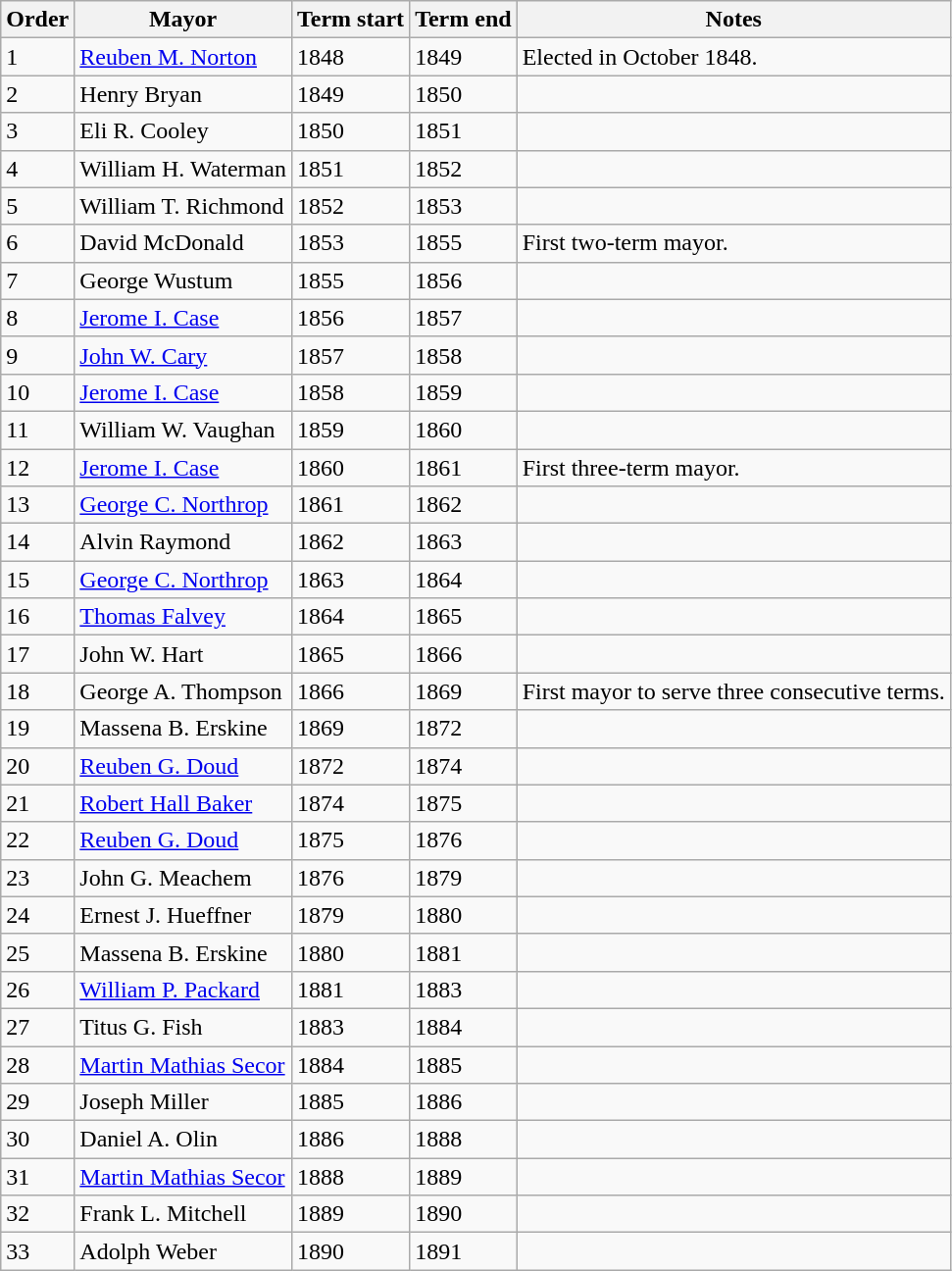<table class="wikitable">
<tr>
<th>Order</th>
<th>Mayor</th>
<th>Term start</th>
<th>Term end</th>
<th>Notes</th>
</tr>
<tr>
<td>1</td>
<td><a href='#'>Reuben M. Norton</a></td>
<td>1848</td>
<td>1849</td>
<td>Elected in October 1848.</td>
</tr>
<tr>
<td>2</td>
<td>Henry Bryan</td>
<td>1849</td>
<td>1850</td>
<td></td>
</tr>
<tr>
<td>3</td>
<td>Eli R. Cooley</td>
<td>1850</td>
<td>1851</td>
<td></td>
</tr>
<tr>
<td>4</td>
<td>William H. Waterman</td>
<td>1851</td>
<td>1852</td>
<td></td>
</tr>
<tr>
<td>5</td>
<td>William T. Richmond</td>
<td>1852</td>
<td>1853</td>
<td></td>
</tr>
<tr>
<td>6</td>
<td>David McDonald</td>
<td>1853</td>
<td>1855</td>
<td>First two-term mayor.</td>
</tr>
<tr>
<td>7</td>
<td>George Wustum</td>
<td>1855</td>
<td>1856</td>
<td></td>
</tr>
<tr>
<td>8</td>
<td><a href='#'>Jerome I. Case</a></td>
<td>1856</td>
<td>1857</td>
<td></td>
</tr>
<tr>
<td>9</td>
<td><a href='#'>John W. Cary</a></td>
<td>1857</td>
<td>1858</td>
<td></td>
</tr>
<tr>
<td>10</td>
<td><a href='#'>Jerome I. Case</a></td>
<td>1858</td>
<td>1859</td>
<td></td>
</tr>
<tr>
<td>11</td>
<td>William W. Vaughan</td>
<td>1859</td>
<td>1860</td>
<td></td>
</tr>
<tr>
<td>12</td>
<td><a href='#'>Jerome I. Case</a></td>
<td>1860</td>
<td>1861</td>
<td>First three-term mayor.</td>
</tr>
<tr>
<td>13</td>
<td><a href='#'>George C. Northrop</a></td>
<td>1861</td>
<td>1862</td>
<td></td>
</tr>
<tr>
<td>14</td>
<td>Alvin Raymond</td>
<td>1862</td>
<td>1863</td>
<td></td>
</tr>
<tr>
<td>15</td>
<td><a href='#'>George C. Northrop</a></td>
<td>1863</td>
<td>1864</td>
<td></td>
</tr>
<tr>
<td>16</td>
<td><a href='#'>Thomas Falvey</a></td>
<td>1864</td>
<td>1865</td>
<td></td>
</tr>
<tr>
<td>17</td>
<td>John W. Hart</td>
<td>1865</td>
<td>1866</td>
<td></td>
</tr>
<tr>
<td>18</td>
<td>George A. Thompson</td>
<td>1866</td>
<td>1869</td>
<td>First mayor to serve three consecutive terms.</td>
</tr>
<tr>
<td>19</td>
<td>Massena B. Erskine</td>
<td>1869</td>
<td>1872</td>
<td></td>
</tr>
<tr>
<td>20</td>
<td><a href='#'>Reuben G. Doud</a></td>
<td>1872</td>
<td>1874</td>
<td></td>
</tr>
<tr>
<td>21</td>
<td><a href='#'>Robert Hall Baker</a></td>
<td>1874</td>
<td>1875</td>
<td></td>
</tr>
<tr>
<td>22</td>
<td><a href='#'>Reuben G. Doud</a></td>
<td>1875</td>
<td>1876</td>
<td></td>
</tr>
<tr>
<td>23</td>
<td>John G. Meachem</td>
<td>1876</td>
<td>1879</td>
<td></td>
</tr>
<tr>
<td>24</td>
<td>Ernest J. Hueffner</td>
<td>1879</td>
<td>1880</td>
<td></td>
</tr>
<tr>
<td>25</td>
<td>Massena B. Erskine</td>
<td>1880</td>
<td>1881</td>
<td></td>
</tr>
<tr>
<td>26</td>
<td><a href='#'>William P. Packard</a></td>
<td>1881</td>
<td>1883</td>
<td></td>
</tr>
<tr>
<td>27</td>
<td>Titus G. Fish</td>
<td>1883</td>
<td>1884</td>
<td></td>
</tr>
<tr>
<td>28</td>
<td><a href='#'>Martin Mathias Secor</a></td>
<td>1884</td>
<td>1885</td>
<td></td>
</tr>
<tr>
<td>29</td>
<td>Joseph Miller</td>
<td>1885</td>
<td>1886</td>
<td></td>
</tr>
<tr>
<td>30</td>
<td>Daniel A. Olin</td>
<td>1886</td>
<td>1888</td>
<td></td>
</tr>
<tr>
<td>31</td>
<td><a href='#'>Martin Mathias Secor</a></td>
<td>1888</td>
<td>1889</td>
<td></td>
</tr>
<tr>
<td>32</td>
<td>Frank L. Mitchell</td>
<td>1889</td>
<td>1890</td>
<td></td>
</tr>
<tr>
<td>33</td>
<td>Adolph Weber</td>
<td>1890</td>
<td>1891</td>
<td></td>
</tr>
</table>
